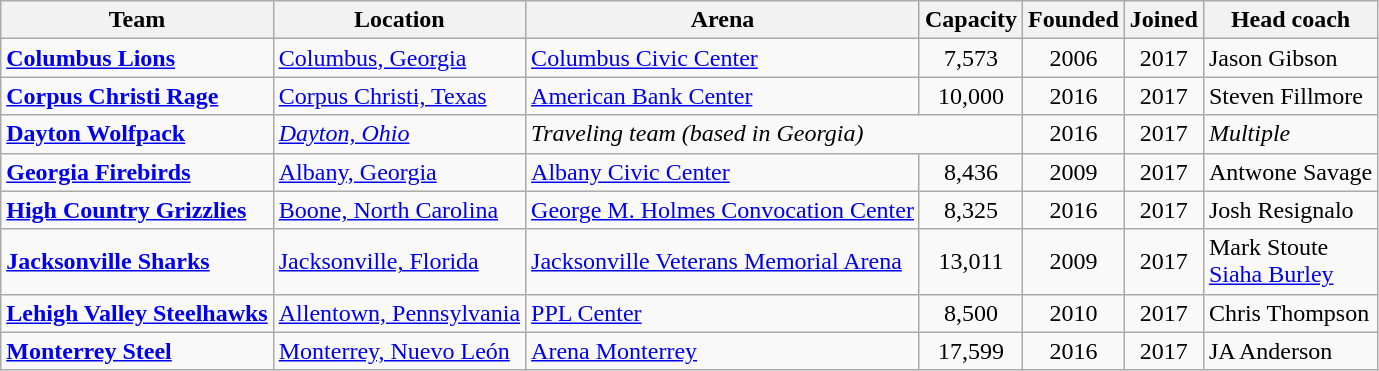<table class="wikitable" style="text-align:left">
<tr>
<th>Team</th>
<th>Location</th>
<th>Arena</th>
<th>Capacity</th>
<th>Founded</th>
<th>Joined</th>
<th>Head coach</th>
</tr>
<tr>
<td><strong><a href='#'>Columbus Lions</a></strong></td>
<td><a href='#'>Columbus, Georgia</a></td>
<td><a href='#'>Columbus Civic Center</a></td>
<td align=center>7,573</td>
<td align=center>2006</td>
<td align=center>2017</td>
<td>Jason Gibson</td>
</tr>
<tr>
<td><strong><a href='#'>Corpus Christi Rage</a></strong></td>
<td><a href='#'>Corpus Christi, Texas</a></td>
<td><a href='#'>American Bank Center</a></td>
<td align=center>10,000</td>
<td align=center>2016</td>
<td align=center>2017</td>
<td>Steven Fillmore</td>
</tr>
<tr>
<td><strong><a href='#'>Dayton Wolfpack</a></strong></td>
<td><em><a href='#'>Dayton, Ohio</a></em></td>
<td colspan=2><em>Traveling team (based in Georgia)</em></td>
<td align=center>2016</td>
<td align=center>2017</td>
<td><em>Multiple</em></td>
</tr>
<tr>
<td><strong><a href='#'>Georgia Firebirds</a></strong></td>
<td><a href='#'>Albany, Georgia</a></td>
<td><a href='#'>Albany Civic Center</a></td>
<td align=center>8,436</td>
<td align=center>2009</td>
<td align=center>2017</td>
<td>Antwone Savage</td>
</tr>
<tr>
<td><strong><a href='#'>High Country Grizzlies</a></strong></td>
<td><a href='#'>Boone, North Carolina</a></td>
<td><a href='#'>George M. Holmes Convocation Center</a></td>
<td align=center>8,325</td>
<td align=center>2016</td>
<td align=center>2017</td>
<td>Josh Resignalo</td>
</tr>
<tr>
<td><strong><a href='#'>Jacksonville Sharks</a></strong></td>
<td><a href='#'>Jacksonville, Florida</a></td>
<td><a href='#'>Jacksonville Veterans Memorial Arena</a></td>
<td align=center>13,011</td>
<td align=center>2009</td>
<td align=center>2017</td>
<td>Mark Stoute<br><a href='#'>Siaha Burley</a></td>
</tr>
<tr>
<td><strong><a href='#'>Lehigh Valley Steelhawks</a></strong></td>
<td><a href='#'>Allentown, Pennsylvania</a></td>
<td><a href='#'>PPL Center</a></td>
<td align=center>8,500</td>
<td align=center>2010</td>
<td align=center>2017</td>
<td>Chris Thompson</td>
</tr>
<tr>
<td><strong><a href='#'>Monterrey Steel</a></strong></td>
<td><a href='#'>Monterrey, Nuevo León</a></td>
<td><a href='#'>Arena Monterrey</a></td>
<td align=center>17,599</td>
<td align=center>2016</td>
<td align=center>2017</td>
<td>JA Anderson</td>
</tr>
</table>
